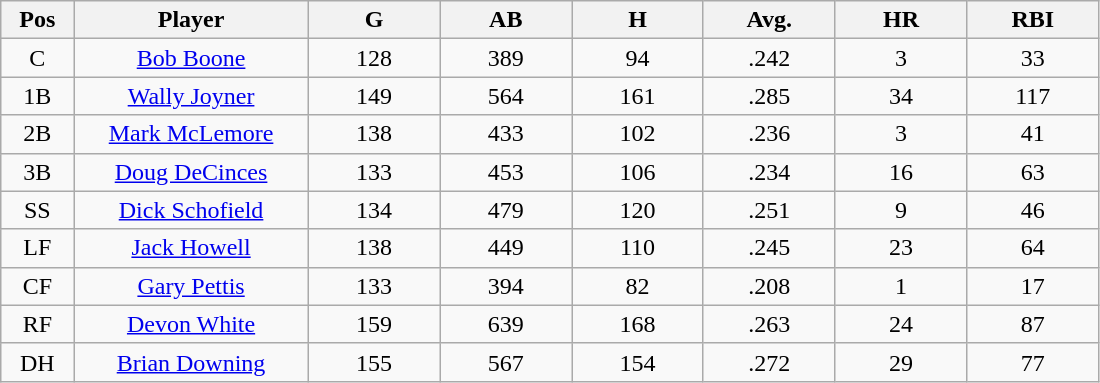<table class="wikitable sortable">
<tr>
<th bgcolor="#DDDDFF" width="5%">Pos</th>
<th bgcolor="#DDDDFF" width="16%">Player</th>
<th bgcolor="#DDDDFF" width="9%">G</th>
<th bgcolor="#DDDDFF" width="9%">AB</th>
<th bgcolor="#DDDDFF" width="9%">H</th>
<th bgcolor="#DDDDFF" width="9%">Avg.</th>
<th bgcolor="#DDDDFF" width="9%">HR</th>
<th bgcolor="#DDDDFF" width="9%">RBI</th>
</tr>
<tr align="center">
<td>C</td>
<td><a href='#'>Bob Boone</a></td>
<td>128</td>
<td>389</td>
<td>94</td>
<td>.242</td>
<td>3</td>
<td>33</td>
</tr>
<tr align="center">
<td>1B</td>
<td><a href='#'>Wally Joyner</a></td>
<td>149</td>
<td>564</td>
<td>161</td>
<td>.285</td>
<td>34</td>
<td>117</td>
</tr>
<tr align="center">
<td>2B</td>
<td><a href='#'>Mark McLemore</a></td>
<td>138</td>
<td>433</td>
<td>102</td>
<td>.236</td>
<td>3</td>
<td>41</td>
</tr>
<tr align="center">
<td>3B</td>
<td><a href='#'>Doug DeCinces</a></td>
<td>133</td>
<td>453</td>
<td>106</td>
<td>.234</td>
<td>16</td>
<td>63</td>
</tr>
<tr align="center">
<td>SS</td>
<td><a href='#'>Dick Schofield</a></td>
<td>134</td>
<td>479</td>
<td>120</td>
<td>.251</td>
<td>9</td>
<td>46</td>
</tr>
<tr align="center">
<td>LF</td>
<td><a href='#'>Jack Howell</a></td>
<td>138</td>
<td>449</td>
<td>110</td>
<td>.245</td>
<td>23</td>
<td>64</td>
</tr>
<tr align="center">
<td>CF</td>
<td><a href='#'>Gary Pettis</a></td>
<td>133</td>
<td>394</td>
<td>82</td>
<td>.208</td>
<td>1</td>
<td>17</td>
</tr>
<tr align="center">
<td>RF</td>
<td><a href='#'>Devon White</a></td>
<td>159</td>
<td>639</td>
<td>168</td>
<td>.263</td>
<td>24</td>
<td>87</td>
</tr>
<tr align="center">
<td>DH</td>
<td><a href='#'>Brian Downing</a></td>
<td>155</td>
<td>567</td>
<td>154</td>
<td>.272</td>
<td>29</td>
<td>77</td>
</tr>
</table>
